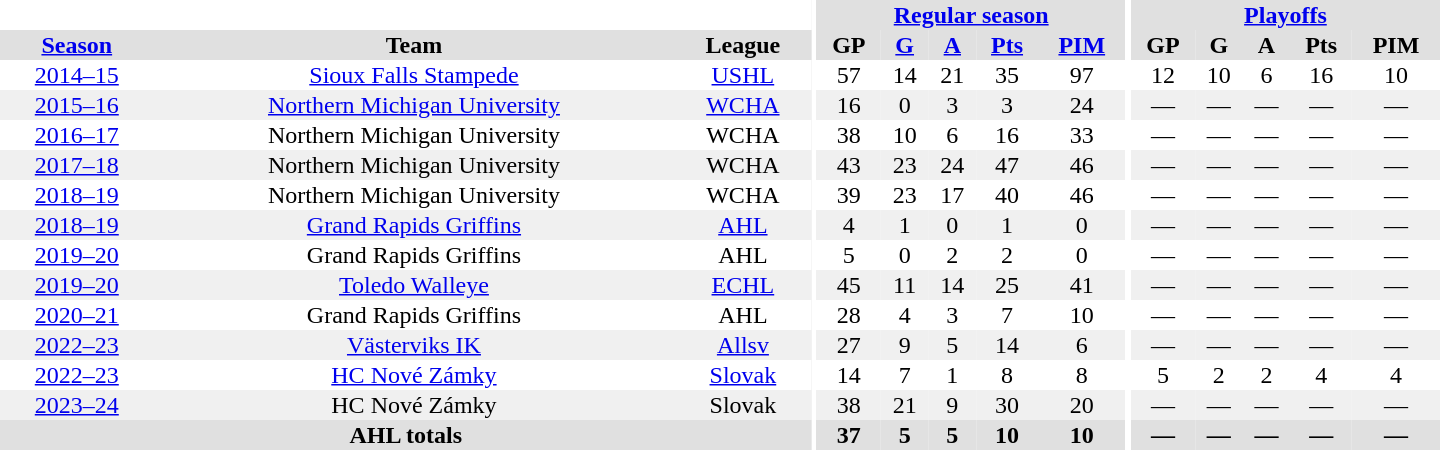<table border="0" cellpadding="1" cellspacing="0" style="text-align:center; width:60em">
<tr bgcolor="#e0e0e0">
<th colspan="3" bgcolor="#ffffff"></th>
<th rowspan="98" bgcolor="#ffffff"></th>
<th colspan="5"><a href='#'>Regular season</a></th>
<th rowspan="98" bgcolor="#ffffff"></th>
<th colspan="5"><a href='#'>Playoffs</a></th>
</tr>
<tr bgcolor="#e0e0e0">
<th><a href='#'>Season</a></th>
<th>Team</th>
<th>League</th>
<th>GP</th>
<th><a href='#'>G</a></th>
<th><a href='#'>A</a></th>
<th><a href='#'>Pts</a></th>
<th><a href='#'>PIM</a></th>
<th>GP</th>
<th>G</th>
<th>A</th>
<th>Pts</th>
<th>PIM</th>
</tr>
<tr>
<td><a href='#'>2014–15</a></td>
<td><a href='#'>Sioux Falls Stampede</a></td>
<td><a href='#'>USHL</a></td>
<td>57</td>
<td>14</td>
<td>21</td>
<td>35</td>
<td>97</td>
<td>12</td>
<td>10</td>
<td>6</td>
<td>16</td>
<td>10</td>
</tr>
<tr bgcolor="#f0f0f0">
<td><a href='#'>2015–16</a></td>
<td><a href='#'>Northern Michigan University</a></td>
<td><a href='#'>WCHA</a></td>
<td>16</td>
<td>0</td>
<td>3</td>
<td>3</td>
<td>24</td>
<td>—</td>
<td>—</td>
<td>—</td>
<td>—</td>
<td>—</td>
</tr>
<tr>
<td><a href='#'>2016–17</a></td>
<td>Northern Michigan University</td>
<td>WCHA</td>
<td>38</td>
<td>10</td>
<td>6</td>
<td>16</td>
<td>33</td>
<td>—</td>
<td>—</td>
<td>—</td>
<td>—</td>
<td>—</td>
</tr>
<tr bgcolor="#f0f0f0">
<td><a href='#'>2017–18</a></td>
<td>Northern Michigan University</td>
<td>WCHA</td>
<td>43</td>
<td>23</td>
<td>24</td>
<td>47</td>
<td>46</td>
<td>—</td>
<td>—</td>
<td>—</td>
<td>—</td>
<td>—</td>
</tr>
<tr>
<td><a href='#'>2018–19</a></td>
<td>Northern Michigan University</td>
<td>WCHA</td>
<td>39</td>
<td>23</td>
<td>17</td>
<td>40</td>
<td>46</td>
<td>—</td>
<td>—</td>
<td>—</td>
<td>—</td>
<td>—</td>
</tr>
<tr bgcolor="#f0f0f0">
<td><a href='#'>2018–19</a></td>
<td><a href='#'>Grand Rapids Griffins</a></td>
<td><a href='#'>AHL</a></td>
<td>4</td>
<td>1</td>
<td>0</td>
<td>1</td>
<td>0</td>
<td>—</td>
<td>—</td>
<td>—</td>
<td>—</td>
<td>—</td>
</tr>
<tr>
<td><a href='#'>2019–20</a></td>
<td>Grand Rapids Griffins</td>
<td>AHL</td>
<td>5</td>
<td>0</td>
<td>2</td>
<td>2</td>
<td>0</td>
<td>—</td>
<td>—</td>
<td>—</td>
<td>—</td>
<td>—</td>
</tr>
<tr bgcolor="#f0f0f0">
<td><a href='#'>2019–20</a></td>
<td><a href='#'>Toledo Walleye</a></td>
<td><a href='#'>ECHL</a></td>
<td>45</td>
<td>11</td>
<td>14</td>
<td>25</td>
<td>41</td>
<td>—</td>
<td>—</td>
<td>—</td>
<td>—</td>
<td>—</td>
</tr>
<tr>
<td><a href='#'>2020–21</a></td>
<td>Grand Rapids Griffins</td>
<td>AHL</td>
<td>28</td>
<td>4</td>
<td>3</td>
<td>7</td>
<td>10</td>
<td>—</td>
<td>—</td>
<td>—</td>
<td>—</td>
<td>—</td>
</tr>
<tr bgcolor="#f0f0f0">
<td><a href='#'>2022–23</a></td>
<td><a href='#'>Västerviks IK</a></td>
<td><a href='#'>Allsv</a></td>
<td>27</td>
<td>9</td>
<td>5</td>
<td>14</td>
<td>6</td>
<td>—</td>
<td>—</td>
<td>—</td>
<td>—</td>
<td>—</td>
</tr>
<tr>
<td><a href='#'>2022–23</a></td>
<td><a href='#'>HC Nové Zámky</a></td>
<td><a href='#'>Slovak</a></td>
<td>14</td>
<td>7</td>
<td>1</td>
<td>8</td>
<td>8</td>
<td>5</td>
<td>2</td>
<td>2</td>
<td>4</td>
<td>4</td>
</tr>
<tr bgcolor="#f0f0f0">
<td><a href='#'>2023–24</a></td>
<td>HC Nové Zámky</td>
<td>Slovak</td>
<td>38</td>
<td>21</td>
<td>9</td>
<td>30</td>
<td>20</td>
<td>—</td>
<td>—</td>
<td>—</td>
<td>—</td>
<td>—</td>
</tr>
<tr bgcolor="#e0e0e0">
<th colspan="3">AHL totals</th>
<th>37</th>
<th>5</th>
<th>5</th>
<th>10</th>
<th>10</th>
<th>—</th>
<th>—</th>
<th>—</th>
<th>—</th>
<th>—</th>
</tr>
</table>
